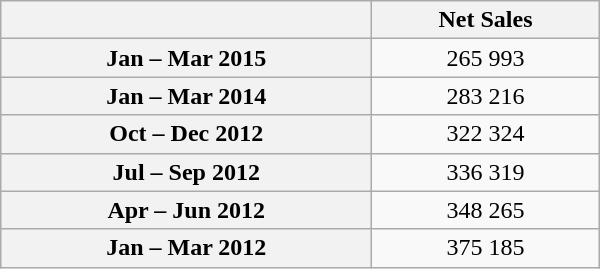<table class="wikitable sortable" style="text-align:center; width:400px; height:150px;">
<tr>
<th></th>
<th>Net Sales</th>
</tr>
<tr>
<th scope="row">Jan – Mar 2015</th>
<td>265 993</td>
</tr>
<tr>
<th scope="row">Jan – Mar 2014</th>
<td>283 216</td>
</tr>
<tr>
<th scope="row">Oct – Dec 2012</th>
<td>322 324</td>
</tr>
<tr>
<th scope="row">Jul – Sep 2012</th>
<td>336 319</td>
</tr>
<tr>
<th scope="row">Apr – Jun 2012</th>
<td>348 265</td>
</tr>
<tr>
<th scope="row">Jan – Mar 2012</th>
<td>375 185</td>
</tr>
</table>
